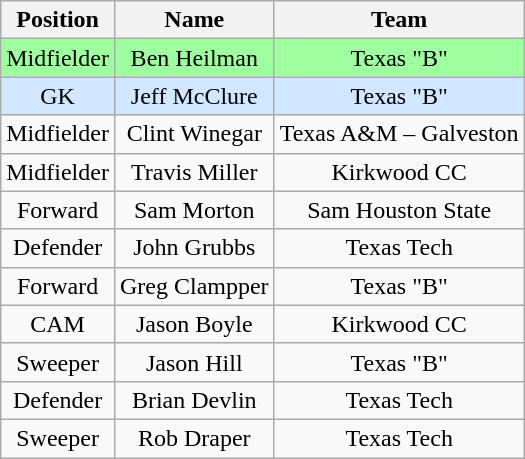<table class="wikitable" style="text-align:center">
<tr>
<th>Position</th>
<th>Name</th>
<th>Team</th>
</tr>
<tr bgcolor="#9eff9e">
<td>Midfielder</td>
<td>Ben Heilman</td>
<td>Texas "B"</td>
</tr>
<tr bgcolor="#d0e7ff">
<td>GK</td>
<td>Jeff McClure</td>
<td>Texas "B"</td>
</tr>
<tr>
<td>Midfielder</td>
<td>Clint Winegar</td>
<td>Texas A&M – Galveston</td>
</tr>
<tr>
<td>Midfielder</td>
<td>Travis Miller</td>
<td>Kirkwood CC</td>
</tr>
<tr>
<td>Forward</td>
<td>Sam Morton</td>
<td>Sam Houston State</td>
</tr>
<tr>
<td>Defender</td>
<td>John Grubbs</td>
<td>Texas Tech</td>
</tr>
<tr>
<td>Forward</td>
<td>Greg Clampper</td>
<td>Texas "B"</td>
</tr>
<tr>
<td>CAM</td>
<td>Jason Boyle</td>
<td>Kirkwood CC</td>
</tr>
<tr>
<td>Sweeper</td>
<td>Jason Hill</td>
<td>Texas "B"</td>
</tr>
<tr>
<td>Defender</td>
<td>Brian Devlin</td>
<td>Texas Tech</td>
</tr>
<tr>
<td>Sweeper</td>
<td>Rob Draper</td>
<td>Texas Tech</td>
</tr>
</table>
